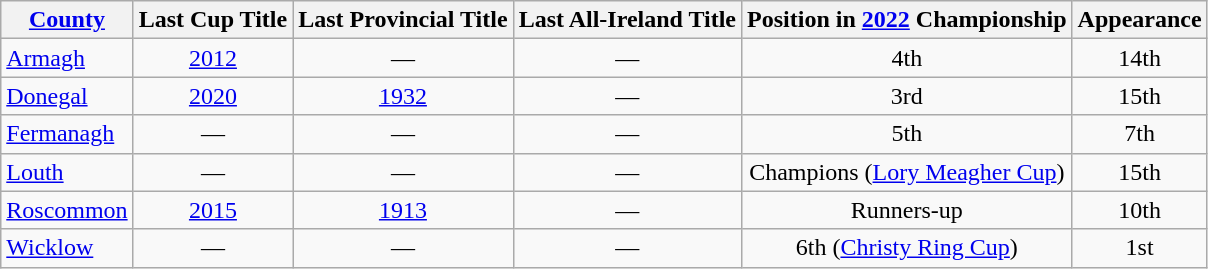<table class="wikitable sortable" style="text-align:center">
<tr>
<th><a href='#'>County</a></th>
<th>Last Cup Title</th>
<th>Last Provincial Title</th>
<th>Last All-Ireland Title</th>
<th>Position in <a href='#'>2022</a> Championship</th>
<th>Appearance</th>
</tr>
<tr>
<td style="text-align:left"> <a href='#'>Armagh</a></td>
<td><a href='#'>2012</a></td>
<td>—</td>
<td>—</td>
<td>4th</td>
<td>14th</td>
</tr>
<tr>
<td style="text-align:left"> <a href='#'>Donegal</a></td>
<td><a href='#'>2020</a></td>
<td><a href='#'>1932</a></td>
<td>—</td>
<td>3rd</td>
<td>15th</td>
</tr>
<tr>
<td style="text-align:left"> <a href='#'>Fermanagh</a></td>
<td>—</td>
<td>—</td>
<td>—</td>
<td>5th</td>
<td>7th</td>
</tr>
<tr>
<td style="text-align:left"> <a href='#'>Louth</a></td>
<td>—</td>
<td>—</td>
<td>—</td>
<td>Champions (<a href='#'>Lory Meagher Cup</a>)</td>
<td>15th</td>
</tr>
<tr>
<td style="text-align:left"> <a href='#'>Roscommon</a></td>
<td><a href='#'>2015</a></td>
<td><a href='#'>1913</a></td>
<td>—</td>
<td>Runners-up</td>
<td>10th</td>
</tr>
<tr>
<td style="text-align:left"> <a href='#'>Wicklow</a></td>
<td>—</td>
<td>—</td>
<td>—</td>
<td>6th (<a href='#'>Christy Ring Cup</a>)</td>
<td>1st</td>
</tr>
</table>
